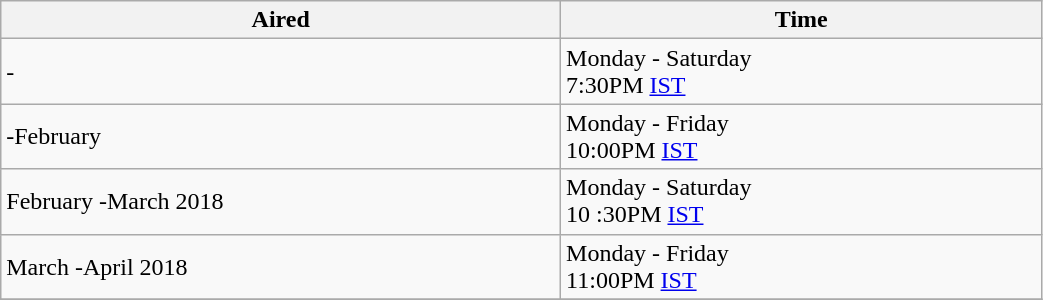<table class="wikitable sortable" style="width:55%;">
<tr>
<th>Aired</th>
<th>Time</th>
</tr>
<tr>
<td> - </td>
<td>Monday - Saturday <br> 7:30PM <a href='#'>IST</a></td>
</tr>
<tr>
<td> -February</td>
<td>Monday - Friday <br> 10:00PM <a href='#'>IST</a></td>
</tr>
<tr>
<td>February -March 2018</td>
<td>Monday - Saturday <br> 10 :30PM <a href='#'>IST</a></td>
</tr>
<tr>
<td>March -April 2018</td>
<td>Monday - Friday<br> 11:00PM <a href='#'>IST</a></td>
</tr>
<tr>
</tr>
</table>
